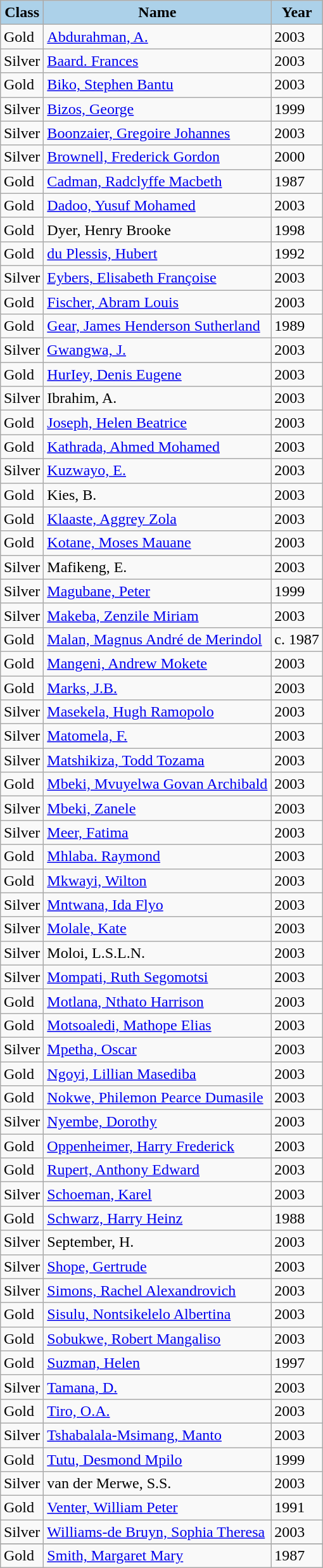<table class="wikitable sortable" style="margin:0.5em auto; font-size:100%;">
<tr>
<th scope="row"; style="background-color: #ACD1E9;">Class</th>
<th scope="row"; style="background-color: #ACD1E9;">Name</th>
<th scope="row"; style="background-color: #ACD1E9;">Year</th>
</tr>
<tr>
<td>Gold</td>
<td><a href='#'>Abdurahman, A.</a> </td>
<td>2003</td>
</tr>
<tr>
<td>Silver</td>
<td><a href='#'>Baard. Frances</a> </td>
<td>2003</td>
</tr>
<tr>
<td>Gold</td>
<td><a href='#'>Biko, Stephen Bantu</a> </td>
<td>2003</td>
</tr>
<tr>
<td>Silver</td>
<td><a href='#'>Bizos, George</a></td>
<td>1999</td>
</tr>
<tr>
<td>Silver</td>
<td><a href='#'>Boonzaier, Gregoire Johannes</a></td>
<td>2003</td>
</tr>
<tr>
<td>Silver</td>
<td><a href='#'>Brownell, Frederick Gordon</a></td>
<td>2000</td>
</tr>
<tr>
<td>Gold</td>
<td><a href='#'>Cadman, Radclyffe Macbeth</a></td>
<td>1987 </td>
</tr>
<tr>
<td>Gold</td>
<td><a href='#'>Dadoo, Yusuf Mohamed</a> </td>
<td>2003</td>
</tr>
<tr>
<td>Gold</td>
<td>Dyer, Henry Brooke</td>
<td>1998</td>
</tr>
<tr>
<td>Gold</td>
<td><a href='#'>du Plessis, Hubert</a></td>
<td>1992</td>
</tr>
<tr>
<td>Silver</td>
<td><a href='#'>Eybers, Elisabeth Françoise</a></td>
<td>2003</td>
</tr>
<tr>
<td>Gold</td>
<td><a href='#'>Fischer, Abram Louis</a> </td>
<td>2003</td>
</tr>
<tr>
<td>Gold</td>
<td><a href='#'>Gear, James Henderson Sutherland</a></td>
<td>1989</td>
</tr>
<tr>
<td>Silver</td>
<td><a href='#'>Gwangwa, J.</a></td>
<td>2003</td>
</tr>
<tr>
<td>Gold</td>
<td><a href='#'>HurIey, Denis Eugene</a></td>
<td>2003</td>
</tr>
<tr>
<td>Silver</td>
<td>Ibrahim, A.</td>
<td>2003</td>
</tr>
<tr>
<td>Gold</td>
<td><a href='#'>Joseph, Helen Beatrice</a> </td>
<td>2003</td>
</tr>
<tr>
<td>Gold</td>
<td><a href='#'>Kathrada, Ahmed Mohamed</a></td>
<td>2003</td>
</tr>
<tr>
<td>Silver</td>
<td><a href='#'>Kuzwayo, E.</a></td>
<td>2003</td>
</tr>
<tr>
<td>Gold</td>
<td>Kies, B. </td>
<td>2003</td>
</tr>
<tr>
<td>Gold</td>
<td><a href='#'>Klaaste, Aggrey Zola</a></td>
<td>2003</td>
</tr>
<tr>
<td>Gold</td>
<td><a href='#'>Kotane, Moses Mauane</a> </td>
<td>2003</td>
</tr>
<tr>
<td>Silver</td>
<td>Mafikeng, E. </td>
<td>2003</td>
</tr>
<tr>
<td>Silver</td>
<td><a href='#'>Magubane, Peter</a></td>
<td>1999 </td>
</tr>
<tr>
<td>Silver</td>
<td><a href='#'>Makeba, Zenzile Miriam</a></td>
<td>2003</td>
</tr>
<tr>
<td>Gold</td>
<td><a href='#'>Malan, Magnus André de Merindol</a></td>
<td>c. 1987</td>
</tr>
<tr>
<td>Gold</td>
<td><a href='#'>Mangeni, Andrew Mokete</a></td>
<td>2003</td>
</tr>
<tr>
<td>Gold</td>
<td><a href='#'>Marks, J.B.</a> </td>
<td>2003</td>
</tr>
<tr>
<td>Silver</td>
<td><a href='#'>Masekela, Hugh Ramopolo</a></td>
<td>2003</td>
</tr>
<tr>
<td>Silver</td>
<td><a href='#'>Matomela, F.</a> </td>
<td>2003</td>
</tr>
<tr>
<td>Silver</td>
<td><a href='#'>Matshikiza, Todd Tozama</a> </td>
<td>2003</td>
</tr>
<tr>
<td>Gold</td>
<td><a href='#'>Mbeki, Mvuyelwa Govan Archibald</a> </td>
<td>2003</td>
</tr>
<tr>
<td>Silver</td>
<td><a href='#'>Mbeki, Zanele</a></td>
<td>2003</td>
</tr>
<tr>
<td>Silver</td>
<td><a href='#'>Meer, Fatima</a></td>
<td>2003</td>
</tr>
<tr>
<td>Gold</td>
<td><a href='#'>Mhlaba. Raymond</a></td>
<td>2003</td>
</tr>
<tr>
<td>Gold</td>
<td><a href='#'>Mkwayi, Wilton</a></td>
<td>2003</td>
</tr>
<tr>
<td>Silver</td>
<td><a href='#'>Mntwana, Ida Flyo</a> </td>
<td>2003</td>
</tr>
<tr>
<td>Silver</td>
<td><a href='#'>Molale, Kate</a> </td>
<td>2003</td>
</tr>
<tr>
<td>Silver</td>
<td>Moloi, L.S.L.N.</td>
<td>2003</td>
</tr>
<tr>
<td>Silver</td>
<td><a href='#'>Mompati, Ruth Segomotsi</a></td>
<td>2003</td>
</tr>
<tr>
<td>Gold</td>
<td><a href='#'>Motlana, Nthato Harrison</a></td>
<td>2003</td>
</tr>
<tr>
<td>Gold</td>
<td><a href='#'>Motsoaledi, Mathope Elias</a> </td>
<td>2003</td>
</tr>
<tr>
<td>Silver</td>
<td><a href='#'>Mpetha, Oscar</a> </td>
<td>2003</td>
</tr>
<tr>
<td>Gold</td>
<td><a href='#'>Ngoyi, Lillian Masediba</a> </td>
<td>2003</td>
</tr>
<tr>
<td>Gold</td>
<td><a href='#'>Nokwe, Philemon Pearce Dumasile</a> </td>
<td>2003</td>
</tr>
<tr>
<td>Silver</td>
<td><a href='#'>Nyembe, Dorothy</a> </td>
<td>2003</td>
</tr>
<tr>
<td>Gold</td>
<td><a href='#'>Oppenheimer, Harry Frederick</a></td>
<td>2003</td>
</tr>
<tr>
<td>Gold</td>
<td><a href='#'>Rupert, Anthony Edward</a></td>
<td>2003</td>
</tr>
<tr>
<td>Silver</td>
<td><a href='#'>Schoeman, Karel</a></td>
<td>2003</td>
</tr>
<tr>
<td>Gold</td>
<td><a href='#'>Schwarz, Harry Heinz</a></td>
<td>1988</td>
</tr>
<tr>
<td>Silver</td>
<td>September, H. </td>
<td>2003</td>
</tr>
<tr>
<td>Silver</td>
<td><a href='#'>Shope, Gertrude</a></td>
<td>2003</td>
</tr>
<tr>
<td>Silver</td>
<td><a href='#'>Simons, Rachel Alexandrovich</a></td>
<td>2003</td>
</tr>
<tr>
<td>Gold</td>
<td><a href='#'>Sisulu, Nontsikelelo Albertina</a></td>
<td>2003</td>
</tr>
<tr>
<td>Gold</td>
<td><a href='#'>Sobukwe, Robert Mangaliso</a> </td>
<td>2003</td>
</tr>
<tr>
<td>Gold</td>
<td><a href='#'>Suzman, Helen</a></td>
<td>1997</td>
</tr>
<tr>
<td>Silver</td>
<td><a href='#'>Tamana, D.</a> </td>
<td>2003</td>
</tr>
<tr>
<td>Gold</td>
<td><a href='#'>Tiro, O.A.</a> </td>
<td>2003</td>
</tr>
<tr>
<td>Silver</td>
<td><a href='#'>Tshabalala-Msimang, Manto</a></td>
<td>2003</td>
</tr>
<tr>
<td>Gold</td>
<td><a href='#'>Tutu, Desmond Mpilo</a></td>
<td>1999</td>
</tr>
<tr>
<td>Silver</td>
<td>van der Merwe, S.S.</td>
<td>2003</td>
</tr>
<tr>
<td>Gold</td>
<td><a href='#'>Venter, William Peter</a></td>
<td>1991</td>
</tr>
<tr>
<td>Silver</td>
<td><a href='#'>Williams-de Bruyn, Sophia Theresa</a></td>
<td>2003</td>
</tr>
<tr>
</tr>
<tr>
<td>Gold</td>
<td><a href='#'>Smith, Margaret Mary</a></td>
<td>1987</td>
</tr>
</table>
